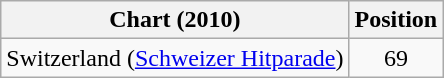<table class="wikitable">
<tr>
<th scope="col">Chart (2010)</th>
<th scope="col">Position</th>
</tr>
<tr>
<td>Switzerland (<a href='#'>Schweizer Hitparade</a>)</td>
<td style="text-align:center;">69</td>
</tr>
</table>
